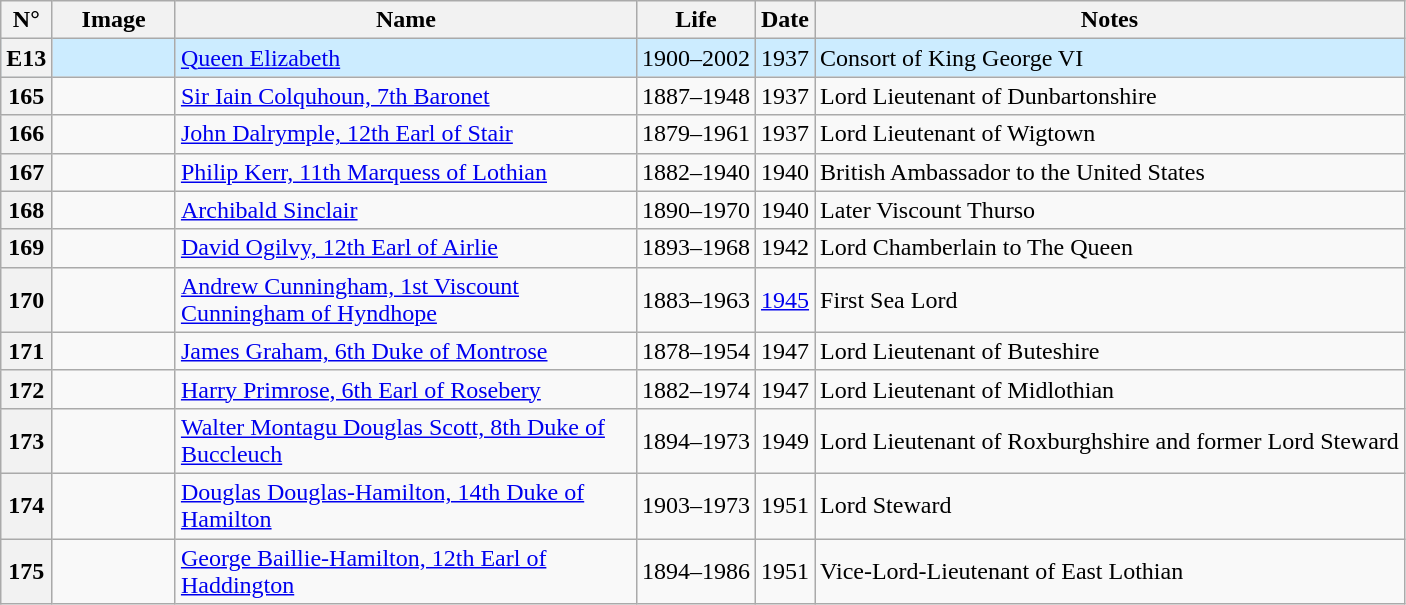<table class="wikitable">
<tr>
<th>N°</th>
<th style="width: 75px;">Image</th>
<th style="width: 300px;">Name</th>
<th>Life</th>
<th>Date</th>
<th>Notes</th>
</tr>
<tr bgcolor="#CCECFF">
<th>E13</th>
<td></td>
<td><a href='#'>Queen Elizabeth</a></td>
<td>1900–2002</td>
<td>1937</td>
<td>Consort of King George VI</td>
</tr>
<tr>
<th>165</th>
<td></td>
<td><a href='#'>Sir Iain Colquhoun, 7th Baronet</a></td>
<td>1887–1948</td>
<td>1937</td>
<td>Lord Lieutenant of Dunbartonshire</td>
</tr>
<tr>
<th>166</th>
<td></td>
<td><a href='#'>John Dalrymple, 12th Earl of Stair</a></td>
<td>1879–1961</td>
<td>1937</td>
<td>Lord Lieutenant of Wigtown</td>
</tr>
<tr>
<th>167</th>
<td></td>
<td><a href='#'>Philip Kerr, 11th Marquess of Lothian</a></td>
<td>1882–1940</td>
<td>1940</td>
<td>British Ambassador to the United States</td>
</tr>
<tr>
<th>168</th>
<td></td>
<td><a href='#'>Archibald Sinclair</a></td>
<td>1890–1970</td>
<td>1940</td>
<td>Later Viscount Thurso</td>
</tr>
<tr>
<th>169</th>
<td></td>
<td><a href='#'>David Ogilvy, 12th Earl of Airlie</a></td>
<td>1893–1968</td>
<td>1942</td>
<td>Lord Chamberlain to The Queen</td>
</tr>
<tr>
<th>170</th>
<td></td>
<td><a href='#'>Andrew Cunningham, 1st Viscount Cunningham of Hyndhope</a></td>
<td>1883–1963</td>
<td><a href='#'>1945</a></td>
<td>First Sea Lord</td>
</tr>
<tr>
<th>171</th>
<td></td>
<td><a href='#'>James Graham, 6th Duke of Montrose</a></td>
<td>1878–1954</td>
<td>1947</td>
<td>Lord Lieutenant of Buteshire</td>
</tr>
<tr>
<th>172</th>
<td></td>
<td><a href='#'>Harry Primrose, 6th Earl of Rosebery</a></td>
<td>1882–1974</td>
<td>1947</td>
<td>Lord Lieutenant of Midlothian</td>
</tr>
<tr>
<th>173</th>
<td></td>
<td><a href='#'>Walter Montagu Douglas Scott, 8th Duke of Buccleuch</a></td>
<td>1894–1973</td>
<td>1949</td>
<td>Lord Lieutenant of Roxburghshire and former Lord Steward</td>
</tr>
<tr>
<th>174</th>
<td></td>
<td><a href='#'>Douglas Douglas-Hamilton, 14th Duke of Hamilton</a></td>
<td>1903–1973</td>
<td>1951</td>
<td>Lord Steward</td>
</tr>
<tr>
<th>175</th>
<td></td>
<td><a href='#'>George Baillie-Hamilton, 12th Earl of Haddington</a></td>
<td>1894–1986</td>
<td>1951</td>
<td>Vice-Lord-Lieutenant of East Lothian</td>
</tr>
</table>
